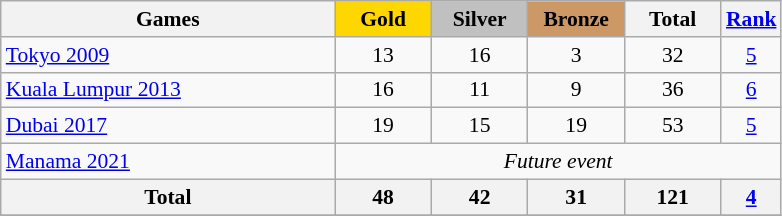<table class="wikitable" style="text-align:center; font-size:90%;">
<tr>
<th style="width:15em;">Games</th>
<th style="width:4em; background:gold;">Gold</th>
<th style="width:4em; background:silver;">Silver</th>
<th style="width:4em; background:#cc9966;">Bronze</th>
<th style="width:4em;">Total</th>
<th style="width:2em;"><a href='#'>Rank</a></th>
</tr>
<tr>
<td align=left> <a href='#'>Tokyo 2009</a></td>
<td>13</td>
<td>16</td>
<td>3</td>
<td>32</td>
<td><a href='#'>5</a></td>
</tr>
<tr>
<td align=left> <a href='#'>Kuala Lumpur 2013</a></td>
<td>16</td>
<td>11</td>
<td>9</td>
<td>36</td>
<td><a href='#'>6</a></td>
</tr>
<tr>
<td align=left> <a href='#'>Dubai 2017</a></td>
<td>19</td>
<td>15</td>
<td>19</td>
<td>53</td>
<td><a href='#'>5</a></td>
</tr>
<tr>
<td align=left> <a href='#'>Manama 2021</a></td>
<td colspan=5><em>Future event</em></td>
</tr>
<tr>
<th><strong>Total</strong></th>
<th><strong>48</strong></th>
<th><strong>42</strong></th>
<th><strong>31</strong></th>
<th><strong>121</strong></th>
<th><strong><a href='#'>4</a></strong></th>
</tr>
<tr class="sortbottom">
</tr>
</table>
